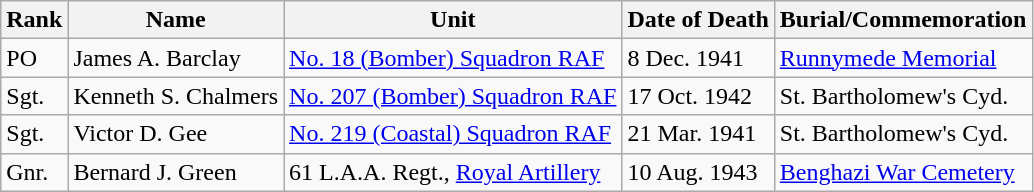<table class="wikitable">
<tr>
<th>Rank</th>
<th>Name</th>
<th>Unit</th>
<th>Date of Death</th>
<th>Burial/Commemoration</th>
</tr>
<tr>
<td>PO</td>
<td>James A. Barclay</td>
<td><a href='#'>No. 18 (Bomber) Squadron RAF</a></td>
<td>8 Dec. 1941</td>
<td><a href='#'>Runnymede Memorial</a></td>
</tr>
<tr>
<td>Sgt.</td>
<td>Kenneth S. Chalmers</td>
<td><a href='#'>No. 207 (Bomber) Squadron RAF</a></td>
<td>17 Oct. 1942</td>
<td>St. Bartholomew's Cyd.</td>
</tr>
<tr>
<td>Sgt.</td>
<td>Victor D. Gee</td>
<td><a href='#'>No. 219 (Coastal) Squadron RAF</a></td>
<td>21 Mar. 1941</td>
<td>St. Bartholomew's Cyd.</td>
</tr>
<tr>
<td>Gnr.</td>
<td>Bernard J. Green</td>
<td>61 L.A.A. Regt., <a href='#'>Royal Artillery</a></td>
<td>10 Aug. 1943</td>
<td><a href='#'>Benghazi War Cemetery</a></td>
</tr>
</table>
